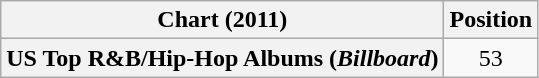<table class="wikitable plainrowheaders" style="text-align:center">
<tr>
<th scope="col">Chart (2011)</th>
<th scope="col">Position</th>
</tr>
<tr>
<th scope="row">US Top R&B/Hip-Hop Albums (<em>Billboard</em>)</th>
<td>53</td>
</tr>
</table>
